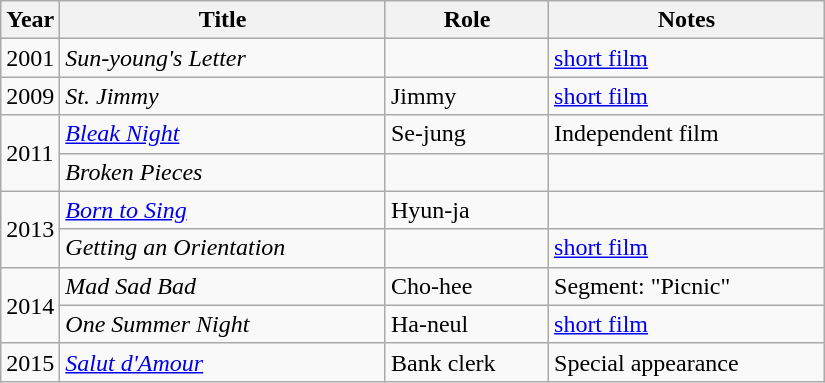<table class="wikitable" style="width:550px">
<tr>
<th width=10>Year</th>
<th>Title</th>
<th>Role</th>
<th>Notes</th>
</tr>
<tr>
<td>2001</td>
<td><em>Sun-young's Letter</em></td>
<td></td>
<td><a href='#'>short film</a></td>
</tr>
<tr>
<td>2009</td>
<td><em>St. Jimmy</em></td>
<td>Jimmy</td>
<td><a href='#'>short film</a></td>
</tr>
<tr>
<td rowspan=2>2011</td>
<td><em><a href='#'>Bleak Night</a></em></td>
<td>Se-jung</td>
<td>Independent film</td>
</tr>
<tr>
<td><em>Broken Pieces</em></td>
<td></td>
<td></td>
</tr>
<tr>
<td rowspan=2>2013</td>
<td><em><a href='#'>Born to Sing</a></em></td>
<td>Hyun-ja</td>
<td></td>
</tr>
<tr>
<td><em>Getting an Orientation</em></td>
<td></td>
<td><a href='#'>short film</a></td>
</tr>
<tr>
<td rowspan=2>2014</td>
<td><em>Mad Sad Bad</em></td>
<td>Cho-hee</td>
<td>Segment: "Picnic"</td>
</tr>
<tr>
<td><em>One Summer Night</em></td>
<td>Ha-neul</td>
<td><a href='#'>short film</a></td>
</tr>
<tr>
<td>2015</td>
<td><em><a href='#'>Salut d'Amour</a></em></td>
<td>Bank clerk</td>
<td>Special appearance</td>
</tr>
</table>
